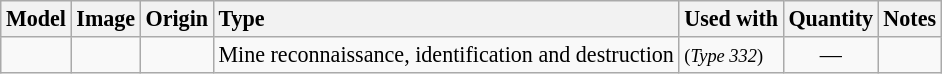<table class="wikitable" style="font-size: 92%;">
<tr>
<th style="text-align: left">Model</th>
<th style="text-align: left">Image</th>
<th style="text-align: left">Origin</th>
<th style="text-align: left">Type</th>
<th style="text-align: left">Used with</th>
<th style="text-align: left">Quantity</th>
<th style="text-align: left">Notes</th>
</tr>
<tr>
<td></td>
<td style="text-align: center"></td>
<td></td>
<td>Mine reconnaissance, identification and destruction</td>
<td> <small>(<em>Type 332</em>)</small></td>
<td style="text-align: center">—</td>
<td></td>
</tr>
</table>
